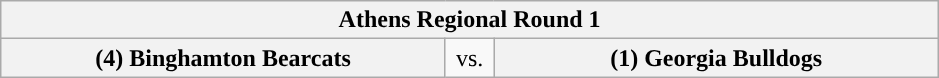<table class="wikitable">
<tr>
<th style="width: 604px;" colspan=3>Athens Regional Round 1</th>
</tr>
<tr>
<th style="width: 289px; ">(4) Binghamton Bearcats</th>
<td style="width: 25px; text-align:center">vs.</td>
<th style="width: 289px; ">(1) Georgia Bulldogs</th>
</tr>
</table>
